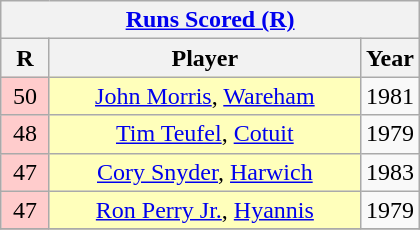<table class="wikitable" style="display: inline-table; margin-right: 20px; text-align:center">
<tr>
<th colspan="3"><a href='#'>Runs Scored (R)</a></th>
</tr>
<tr>
<th scope="col" style="width: 25px;">R</th>
<th scope="col" style="width: 200px;">Player</th>
<th scope="col" style="width: 25px;">Year</th>
</tr>
<tr>
<td bgcolor=#ffcccc>50</td>
<td !scope="row" style="background:#ffb;"><a href='#'>John Morris</a>, <a href='#'>Wareham</a></td>
<td>1981</td>
</tr>
<tr>
<td bgcolor=#ffcccc>48</td>
<td !scope="row" style="background:#ffb;"><a href='#'>Tim Teufel</a>, <a href='#'>Cotuit</a></td>
<td>1979</td>
</tr>
<tr>
<td bgcolor=#ffcccc>47</td>
<td !scope="row" style="background:#ffb;"><a href='#'>Cory Snyder</a>, <a href='#'>Harwich</a></td>
<td>1983</td>
</tr>
<tr>
<td bgcolor=#ffcccc>47</td>
<td !scope="row" style="background:#ffb;"><a href='#'>Ron Perry Jr.</a>, <a href='#'>Hyannis</a></td>
<td>1979</td>
</tr>
<tr>
</tr>
</table>
